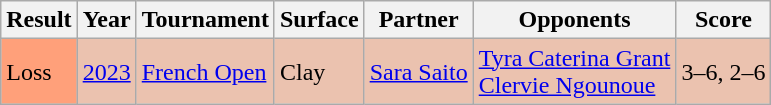<table class="wikitable">
<tr>
<th>Result</th>
<th>Year</th>
<th>Tournament</th>
<th>Surface</th>
<th>Partner</th>
<th>Opponents</th>
<th>Score</th>
</tr>
<tr style="background:#EBC2AF;">
<td bgcolor=ffa07a>Loss</td>
<td><a href='#'>2023</a></td>
<td><a href='#'>French Open</a></td>
<td>Clay</td>
<td> <a href='#'>Sara Saito</a></td>
<td> <a href='#'>Tyra Caterina Grant</a> <br>  <a href='#'>Clervie Ngounoue</a></td>
<td>3–6, 2–6</td>
</tr>
</table>
